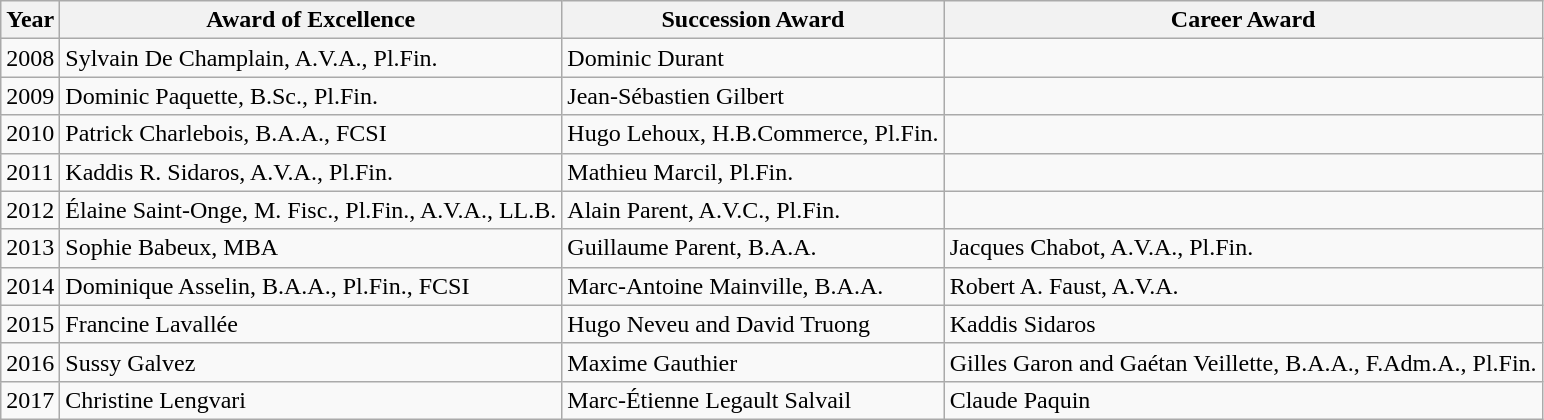<table class="wikitable" border="1">
<tr>
<th>Year</th>
<th>Award of Excellence</th>
<th>Succession Award</th>
<th>Career Award</th>
</tr>
<tr>
<td>2008</td>
<td>Sylvain De Champlain, A.V.A., Pl.Fin.</td>
<td>Dominic Durant</td>
<td></td>
</tr>
<tr>
<td>2009</td>
<td>Dominic Paquette, B.Sc., Pl.Fin.</td>
<td>Jean-Sébastien Gilbert</td>
<td></td>
</tr>
<tr>
<td>2010</td>
<td>Patrick Charlebois, B.A.A., FCSI</td>
<td>Hugo Lehoux, H.B.Commerce, Pl.Fin.</td>
<td></td>
</tr>
<tr>
<td>2011</td>
<td>Kaddis R. Sidaros, A.V.A., Pl.Fin.</td>
<td>Mathieu Marcil, Pl.Fin.</td>
<td></td>
</tr>
<tr>
<td>2012</td>
<td>Élaine Saint-Onge, M. Fisc., Pl.Fin., A.V.A., LL.B.</td>
<td Éric Charbonneau, Christiane Van Bolhuis, B.A.A.>Alain Parent, A.V.C., Pl.Fin.</td>
<td></td>
</tr>
<tr>
<td>2013</td>
<td>Sophie Babeux, MBA</td>
<td>Guillaume Parent, B.A.A.</td>
<td>Jacques Chabot, A.V.A., Pl.Fin.</td>
</tr>
<tr>
<td>2014</td>
<td>Dominique Asselin, B.A.A., Pl.Fin., FCSI</td>
<td>Marc-Antoine Mainville, B.A.A.</td>
<td>Robert A. Faust, A.V.A.</td>
</tr>
<tr>
<td>2015</td>
<td>Francine Lavallée</td>
<td>Hugo Neveu and David Truong</td>
<td>Kaddis Sidaros</td>
</tr>
<tr>
<td>2016</td>
<td>Sussy Galvez</td>
<td>Maxime Gauthier</td>
<td>Gilles Garon and Gaétan Veillette, B.A.A., F.Adm.A., Pl.Fin.</td>
</tr>
<tr>
<td>2017</td>
<td>Christine Lengvari</td>
<td>Marc-Étienne Legault Salvail</td>
<td>Claude Paquin</td>
</tr>
</table>
